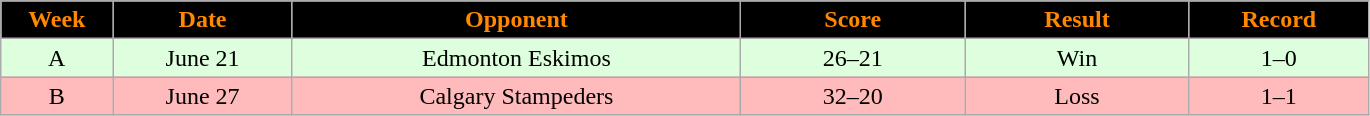<table class="wikitable sortable">
<tr>
<th style="background:black;color:#FF8800;"  width="5%">Week</th>
<th style="background:black;color:#FF8800;"  width="8%">Date</th>
<th style="background:black;color:#FF8800;"  width="20%">Opponent</th>
<th style="background:black;color:#FF8800;"  width="10%">Score</th>
<th style="background:black;color:#FF8800;"  width="10%">Result</th>
<th style="background:black;color:#FF8800;"  width="8%">Record</th>
</tr>
<tr align="center" bgcolor="#ddffdd">
<td>A</td>
<td>June 21</td>
<td>Edmonton Eskimos</td>
<td>26–21</td>
<td>Win</td>
<td>1–0</td>
</tr>
<tr align="center" bgcolor="#ffbbbb">
<td>B</td>
<td>June 27</td>
<td>Calgary Stampeders</td>
<td>32–20</td>
<td>Loss</td>
<td>1–1</td>
</tr>
</table>
